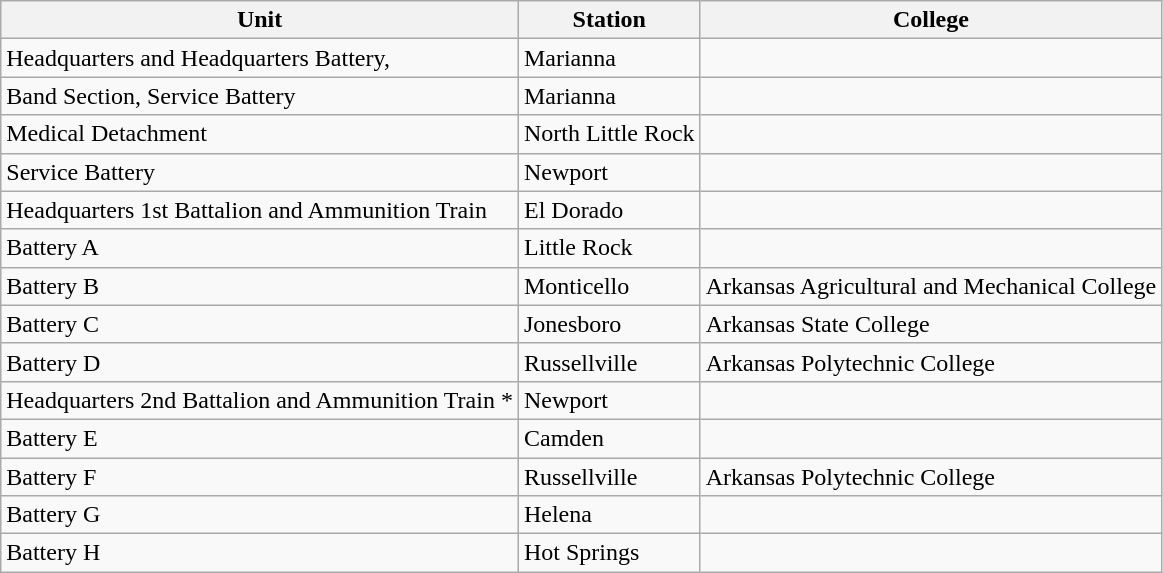<table class="wikitable">
<tr>
<th>Unit</th>
<th>Station</th>
<th>College</th>
</tr>
<tr>
<td>Headquarters and Headquarters Battery,</td>
<td>Marianna</td>
<td></td>
</tr>
<tr>
<td>Band Section, Service Battery</td>
<td>Marianna</td>
<td></td>
</tr>
<tr>
<td>Medical Detachment</td>
<td>North Little Rock</td>
<td></td>
</tr>
<tr>
<td>Service Battery</td>
<td>Newport</td>
<td></td>
</tr>
<tr>
<td>Headquarters 1st Battalion and Ammunition Train</td>
<td>El Dorado</td>
<td></td>
</tr>
<tr>
<td>Battery A</td>
<td>Little Rock</td>
<td></td>
</tr>
<tr>
<td>Battery B</td>
<td>Monticello</td>
<td>Arkansas Agricultural and Mechanical College</td>
</tr>
<tr>
<td>Battery C</td>
<td>Jonesboro</td>
<td>Arkansas State College</td>
</tr>
<tr>
<td>Battery D</td>
<td>Russellville</td>
<td>Arkansas Polytechnic College</td>
</tr>
<tr>
<td>Headquarters 2nd Battalion and Ammunition Train *</td>
<td>Newport</td>
<td></td>
</tr>
<tr>
<td>Battery E</td>
<td>Camden</td>
<td></td>
</tr>
<tr>
<td>Battery F</td>
<td>Russellville</td>
<td>Arkansas Polytechnic College</td>
</tr>
<tr>
<td>Battery G</td>
<td>Helena</td>
<td></td>
</tr>
<tr>
<td>Battery H</td>
<td>Hot Springs</td>
<td></td>
</tr>
</table>
